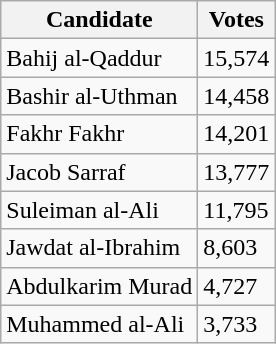<table class=wikitable>
<tr>
<th>Candidate</th>
<th>Votes</th>
</tr>
<tr>
<td>Bahij al-Qaddur</td>
<td>15,574</td>
</tr>
<tr>
<td>Bashir al-Uthman</td>
<td>14,458</td>
</tr>
<tr>
<td>Fakhr Fakhr</td>
<td>14,201</td>
</tr>
<tr>
<td>Jacob Sarraf</td>
<td>13,777</td>
</tr>
<tr>
<td>Suleiman al-Ali</td>
<td>11,795</td>
</tr>
<tr>
<td>Jawdat al-Ibrahim</td>
<td>8,603</td>
</tr>
<tr>
<td>Abdulkarim Murad</td>
<td>4,727</td>
</tr>
<tr>
<td>Muhammed al-Ali</td>
<td>3,733</td>
</tr>
</table>
